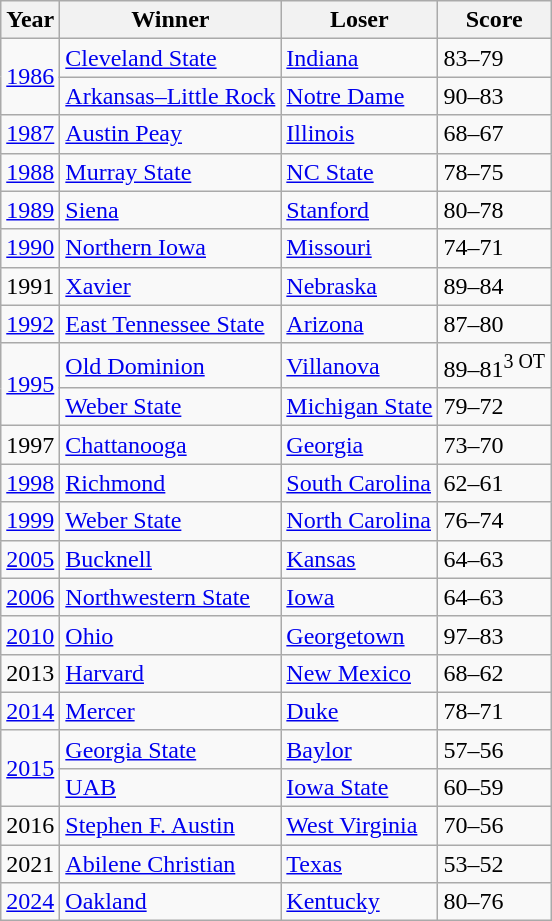<table class="wikitable">
<tr>
<th>Year</th>
<th>Winner</th>
<th>Loser</th>
<th>Score</th>
</tr>
<tr>
<td rowspan="2"><a href='#'>1986</a></td>
<td><a href='#'>Cleveland State</a></td>
<td><a href='#'>Indiana</a></td>
<td>83–79</td>
</tr>
<tr>
<td><a href='#'>Arkansas–Little Rock</a></td>
<td><a href='#'>Notre Dame</a></td>
<td>90–83</td>
</tr>
<tr>
<td><a href='#'>1987</a></td>
<td><a href='#'>Austin Peay</a></td>
<td><a href='#'>Illinois</a></td>
<td>68–67</td>
</tr>
<tr>
<td><a href='#'>1988</a></td>
<td><a href='#'>Murray State</a></td>
<td><a href='#'>NC State</a></td>
<td>78–75</td>
</tr>
<tr>
<td><a href='#'>1989</a></td>
<td><a href='#'>Siena</a></td>
<td><a href='#'>Stanford</a></td>
<td>80–78</td>
</tr>
<tr>
<td><a href='#'>1990</a></td>
<td><a href='#'>Northern Iowa</a></td>
<td><a href='#'>Missouri</a></td>
<td>74–71</td>
</tr>
<tr>
<td>1991</td>
<td><a href='#'>Xavier</a></td>
<td><a href='#'>Nebraska</a></td>
<td>89–84</td>
</tr>
<tr>
<td><a href='#'>1992</a></td>
<td><a href='#'>East Tennessee State</a></td>
<td><a href='#'>Arizona</a></td>
<td>87–80</td>
</tr>
<tr>
<td rowspan="2"><a href='#'>1995</a></td>
<td><a href='#'>Old Dominion</a></td>
<td><a href='#'>Villanova</a></td>
<td>89–81<sup>3 OT</sup></td>
</tr>
<tr>
<td><a href='#'>Weber State</a></td>
<td><a href='#'>Michigan State</a></td>
<td>79–72</td>
</tr>
<tr>
<td>1997</td>
<td><a href='#'>Chattanooga</a></td>
<td><a href='#'>Georgia</a></td>
<td>73–70</td>
</tr>
<tr>
<td><a href='#'>1998</a></td>
<td><a href='#'>Richmond</a></td>
<td><a href='#'>South Carolina</a></td>
<td>62–61</td>
</tr>
<tr>
<td><a href='#'>1999</a></td>
<td><a href='#'>Weber State</a></td>
<td><a href='#'>North Carolina</a></td>
<td>76–74</td>
</tr>
<tr>
<td><a href='#'>2005</a></td>
<td><a href='#'>Bucknell</a></td>
<td><a href='#'>Kansas</a></td>
<td>64–63</td>
</tr>
<tr>
<td><a href='#'>2006</a></td>
<td><a href='#'>Northwestern State</a></td>
<td><a href='#'>Iowa</a></td>
<td>64–63</td>
</tr>
<tr>
<td><a href='#'>2010</a></td>
<td><a href='#'>Ohio</a></td>
<td><a href='#'>Georgetown</a></td>
<td>97–83</td>
</tr>
<tr>
<td>2013</td>
<td><a href='#'>Harvard</a></td>
<td><a href='#'>New Mexico</a></td>
<td>68–62</td>
</tr>
<tr>
<td><a href='#'>2014</a></td>
<td><a href='#'>Mercer</a></td>
<td><a href='#'>Duke</a></td>
<td>78–71</td>
</tr>
<tr>
<td rowspan="2"><a href='#'>2015</a></td>
<td><a href='#'>Georgia State</a></td>
<td><a href='#'>Baylor</a></td>
<td>57–56</td>
</tr>
<tr>
<td><a href='#'>UAB</a></td>
<td><a href='#'>Iowa State</a></td>
<td>60–59</td>
</tr>
<tr>
<td>2016</td>
<td><a href='#'>Stephen F. Austin</a></td>
<td><a href='#'>West Virginia</a></td>
<td>70–56</td>
</tr>
<tr>
<td>2021</td>
<td><a href='#'>Abilene Christian</a></td>
<td><a href='#'>Texas</a></td>
<td>53–52</td>
</tr>
<tr>
<td><a href='#'>2024</a></td>
<td><a href='#'>Oakland</a></td>
<td><a href='#'>Kentucky</a></td>
<td>80–76</td>
</tr>
</table>
